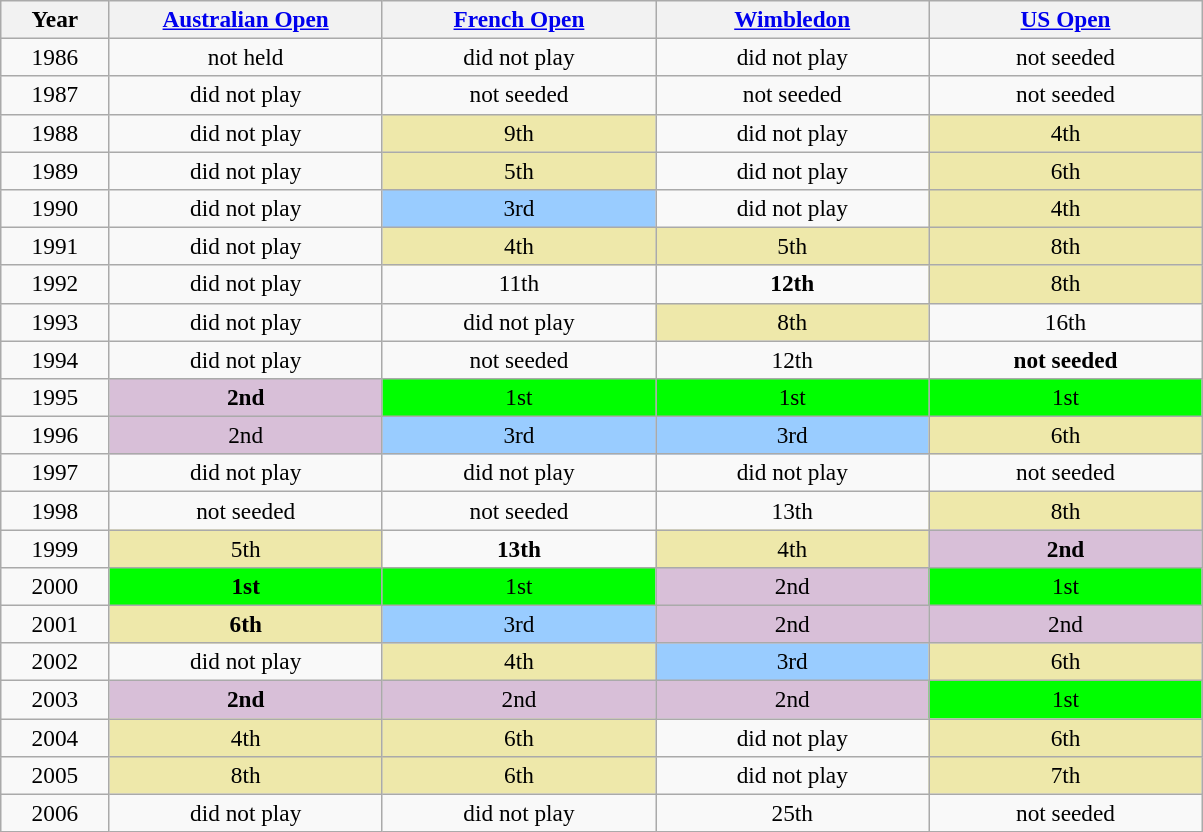<table class=wikitable style=font-size:97%;text-align:center>
<tr>
<th width=65>Year</th>
<th width=175><a href='#'>Australian Open</a></th>
<th width=175><a href='#'>French Open</a></th>
<th width=175><a href='#'>Wimbledon</a></th>
<th width=175><a href='#'>US Open</a></th>
</tr>
<tr>
<td>1986</td>
<td>not held</td>
<td>did not play</td>
<td>did not play</td>
<td>not seeded</td>
</tr>
<tr>
<td>1987</td>
<td>did not play</td>
<td>not seeded</td>
<td>not seeded</td>
<td>not seeded</td>
</tr>
<tr>
<td>1988</td>
<td>did not play</td>
<td bgcolor=eee8aa>9th</td>
<td>did not play</td>
<td bgcolor=eee8aa>4th</td>
</tr>
<tr>
<td>1989</td>
<td>did not play</td>
<td bgcolor=eee8aa>5th</td>
<td>did not play</td>
<td bgcolor=eee8aa>6th</td>
</tr>
<tr>
<td>1990</td>
<td>did not play</td>
<td bgcolor=99ccff>3rd</td>
<td>did not play</td>
<td bgcolor=eee8aa>4th</td>
</tr>
<tr>
<td>1991</td>
<td>did not play</td>
<td bgcolor=eee8aa>4th</td>
<td bgcolor=eee8aa>5th</td>
<td bgcolor=eee8aa>8th</td>
</tr>
<tr>
<td>1992</td>
<td>did not play</td>
<td>11th</td>
<td><strong>12th</strong></td>
<td bgcolor=eee8aa>8th</td>
</tr>
<tr>
<td>1993</td>
<td>did not play</td>
<td>did not play</td>
<td bgcolor=eee8aa>8th</td>
<td>16th</td>
</tr>
<tr>
<td>1994</td>
<td>did not play</td>
<td>not seeded</td>
<td>12th</td>
<td><strong>not seeded</strong></td>
</tr>
<tr>
<td>1995</td>
<td bgcolor=thistle><strong>2nd</strong></td>
<td bgcolor=lime>1st</td>
<td bgcolor=lime>1st</td>
<td bgcolor=lime>1st</td>
</tr>
<tr>
<td>1996</td>
<td bgcolor=thistle>2nd</td>
<td bgcolor=99ccff>3rd</td>
<td bgcolor=99ccff>3rd</td>
<td bgcolor=eee8aa>6th</td>
</tr>
<tr>
<td>1997</td>
<td>did not play</td>
<td>did not play</td>
<td>did not play</td>
<td>not seeded</td>
</tr>
<tr>
<td>1998</td>
<td>not seeded</td>
<td>not seeded</td>
<td>13th</td>
<td bgcolor=eee8aa>8th</td>
</tr>
<tr>
<td>1999</td>
<td bgcolor=eee8aa>5th</td>
<td><strong>13th</strong></td>
<td bgcolor=eee8aa>4th</td>
<td bgcolor=thistle><strong>2nd</strong></td>
</tr>
<tr>
<td>2000</td>
<td bgcolor=lime><strong>1st</strong></td>
<td bgcolor=lime>1st</td>
<td bgcolor=thistle>2nd</td>
<td bgcolor=lime>1st</td>
</tr>
<tr>
<td>2001</td>
<td bgcolor=eee8aa><strong>6th</strong></td>
<td bgcolor=99ccff>3rd</td>
<td bgcolor=thistle>2nd</td>
<td bgcolor=thistle>2nd</td>
</tr>
<tr>
<td>2002</td>
<td>did not play</td>
<td bgcolor=eee8aa>4th</td>
<td bgcolor=99ccff>3rd</td>
<td bgcolor=eee8aa>6th</td>
</tr>
<tr>
<td>2003</td>
<td bgcolor=thistle><strong>2nd</strong></td>
<td bgcolor=thistle>2nd</td>
<td bgcolor=thistle>2nd</td>
<td bgcolor=lime>1st</td>
</tr>
<tr>
<td>2004</td>
<td bgcolor=eee8aa>4th</td>
<td bgcolor=eee8aa>6th</td>
<td>did not play</td>
<td bgcolor=eee8aa>6th</td>
</tr>
<tr>
<td>2005</td>
<td bgcolor=eee8aa>8th</td>
<td bgcolor=eee8aa>6th</td>
<td>did not play</td>
<td bgcolor=eee8aa>7th</td>
</tr>
<tr>
<td>2006</td>
<td>did not play</td>
<td>did not play</td>
<td>25th</td>
<td>not seeded</td>
</tr>
</table>
